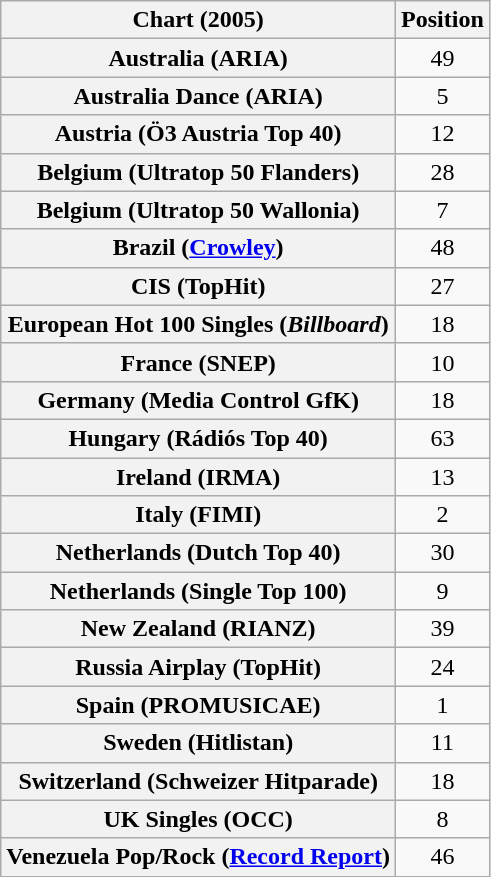<table class="wikitable sortable plainrowheaders" style="text-align:center">
<tr>
<th>Chart (2005)</th>
<th>Position</th>
</tr>
<tr>
<th scope="row">Australia (ARIA)</th>
<td>49</td>
</tr>
<tr>
<th scope="row">Australia Dance (ARIA)</th>
<td>5</td>
</tr>
<tr>
<th scope="row">Austria (Ö3 Austria Top 40)</th>
<td>12</td>
</tr>
<tr>
<th scope="row">Belgium (Ultratop 50 Flanders)</th>
<td>28</td>
</tr>
<tr>
<th scope="row">Belgium (Ultratop 50 Wallonia)</th>
<td>7</td>
</tr>
<tr>
<th scope="row">Brazil (<a href='#'>Crowley</a>)</th>
<td>48</td>
</tr>
<tr>
<th scope="row">CIS (TopHit)</th>
<td>27</td>
</tr>
<tr>
<th scope="row">European Hot 100 Singles (<em>Billboard</em>)</th>
<td>18</td>
</tr>
<tr>
<th scope="row">France (SNEP)</th>
<td>10</td>
</tr>
<tr>
<th scope="row">Germany (Media Control GfK)</th>
<td>18</td>
</tr>
<tr>
<th scope="row">Hungary (Rádiós Top 40)</th>
<td>63</td>
</tr>
<tr>
<th scope="row">Ireland (IRMA)</th>
<td>13</td>
</tr>
<tr>
<th scope="row">Italy (FIMI)</th>
<td>2</td>
</tr>
<tr>
<th scope="row">Netherlands (Dutch Top 40)</th>
<td>30</td>
</tr>
<tr>
<th scope="row">Netherlands (Single Top 100)</th>
<td>9</td>
</tr>
<tr>
<th scope="row">New Zealand (RIANZ)</th>
<td>39</td>
</tr>
<tr>
<th scope="row">Russia Airplay (TopHit)</th>
<td>24</td>
</tr>
<tr>
<th scope="row">Spain (PROMUSICAE)</th>
<td>1</td>
</tr>
<tr>
<th scope="row">Sweden (Hitlistan)</th>
<td>11</td>
</tr>
<tr>
<th scope="row">Switzerland (Schweizer Hitparade)</th>
<td>18</td>
</tr>
<tr>
<th scope="row">UK Singles (OCC)</th>
<td>8</td>
</tr>
<tr>
<th scope="row">Venezuela Pop/Rock (<a href='#'>Record Report</a>)</th>
<td>46</td>
</tr>
</table>
